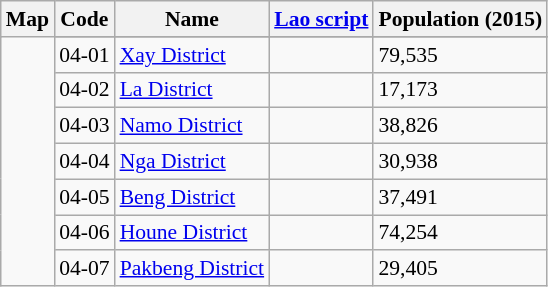<table class="wikitable"  style="font-size:90%;">
<tr>
<th>Map</th>
<th>Code</th>
<th>Name</th>
<th><a href='#'>Lao script</a></th>
<th>Population (2015)</th>
</tr>
<tr>
<td rowspan=9></td>
</tr>
<tr>
<td>04-01</td>
<td><a href='#'>Xay District</a></td>
<td></td>
<td>79,535</td>
</tr>
<tr>
<td>04-02</td>
<td><a href='#'>La District</a></td>
<td></td>
<td>17,173</td>
</tr>
<tr>
<td>04-03</td>
<td><a href='#'>Namo District</a></td>
<td></td>
<td>38,826</td>
</tr>
<tr>
<td>04-04</td>
<td><a href='#'>Nga District</a></td>
<td></td>
<td>30,938</td>
</tr>
<tr>
<td>04-05</td>
<td><a href='#'>Beng District</a></td>
<td></td>
<td>37,491</td>
</tr>
<tr>
<td>04-06</td>
<td><a href='#'>Houne District</a></td>
<td></td>
<td>74,254</td>
</tr>
<tr>
<td>04-07</td>
<td><a href='#'>Pakbeng District</a></td>
<td></td>
<td>29,405</td>
</tr>
</table>
